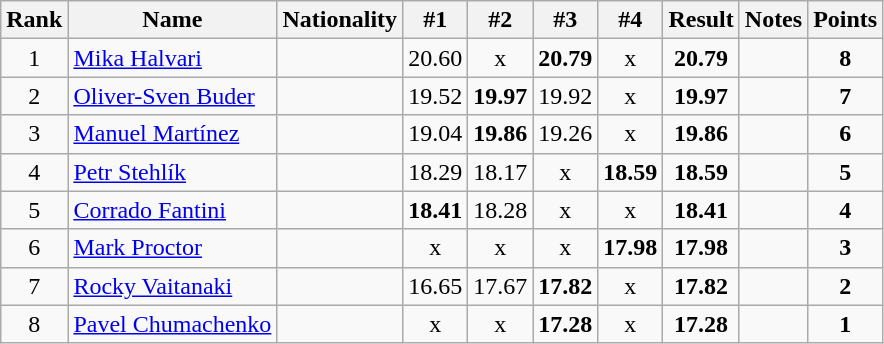<table class="wikitable sortable" style="text-align:center">
<tr>
<th>Rank</th>
<th>Name</th>
<th>Nationality</th>
<th>#1</th>
<th>#2</th>
<th>#3</th>
<th>#4</th>
<th>Result</th>
<th>Notes</th>
<th>Points</th>
</tr>
<tr>
<td>1</td>
<td align=left><a href='#'>Mika Halvari</a></td>
<td align=left></td>
<td>20.60</td>
<td>x</td>
<td><strong>20.79</strong></td>
<td>x</td>
<td><strong>20.79</strong></td>
<td></td>
<td><strong>8</strong></td>
</tr>
<tr>
<td>2</td>
<td align=left><a href='#'>Oliver-Sven Buder</a></td>
<td align=left></td>
<td>19.52</td>
<td><strong>19.97</strong></td>
<td>19.92</td>
<td>x</td>
<td><strong>19.97</strong></td>
<td></td>
<td><strong>7</strong></td>
</tr>
<tr>
<td>3</td>
<td align=left><a href='#'>Manuel Martínez</a></td>
<td align=left></td>
<td>19.04</td>
<td><strong>19.86</strong></td>
<td>19.26</td>
<td>x</td>
<td><strong>19.86</strong></td>
<td></td>
<td><strong>6</strong></td>
</tr>
<tr>
<td>4</td>
<td align=left><a href='#'>Petr Stehlík</a></td>
<td align=left></td>
<td>18.29</td>
<td>18.17</td>
<td>x</td>
<td><strong>18.59</strong></td>
<td><strong>18.59</strong></td>
<td></td>
<td><strong>5</strong></td>
</tr>
<tr>
<td>5</td>
<td align=left><a href='#'>Corrado Fantini</a></td>
<td align=left></td>
<td><strong>18.41</strong></td>
<td>18.28</td>
<td>x</td>
<td>x</td>
<td><strong>18.41</strong></td>
<td></td>
<td><strong>4</strong></td>
</tr>
<tr>
<td>6</td>
<td align=left><a href='#'>Mark Proctor</a></td>
<td align=left></td>
<td>x</td>
<td>x</td>
<td>x</td>
<td><strong>17.98</strong></td>
<td><strong>17.98</strong></td>
<td></td>
<td><strong>3</strong></td>
</tr>
<tr>
<td>7</td>
<td align=left><a href='#'>Rocky Vaitanaki</a></td>
<td align=left></td>
<td>16.65</td>
<td>17.67</td>
<td><strong>17.82</strong></td>
<td>x</td>
<td><strong>17.82</strong></td>
<td></td>
<td><strong>2</strong></td>
</tr>
<tr>
<td>8</td>
<td align=left><a href='#'>Pavel Chumachenko</a></td>
<td align=left></td>
<td>x</td>
<td>x</td>
<td><strong>17.28</strong></td>
<td>x</td>
<td><strong>17.28</strong></td>
<td></td>
<td><strong>1</strong></td>
</tr>
</table>
